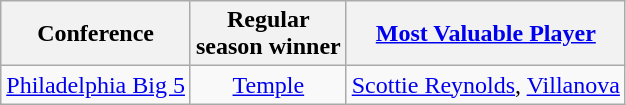<table class="wikitable" style="text-align:center;">
<tr>
<th>Conference</th>
<th>Regular <br> season winner</th>
<th><a href='#'>Most Valuable Player</a></th>
</tr>
<tr>
<td><a href='#'>Philadelphia Big 5</a></td>
<td><a href='#'>Temple</a></td>
<td><a href='#'>Scottie Reynolds</a>, <a href='#'>Villanova</a></td>
</tr>
</table>
